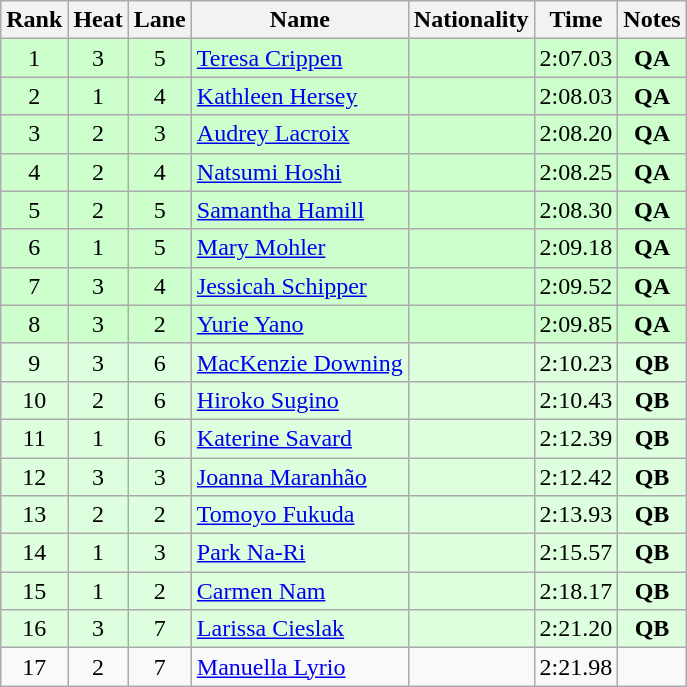<table class="wikitable sortable" style="text-align:center">
<tr>
<th>Rank</th>
<th>Heat</th>
<th>Lane</th>
<th>Name</th>
<th>Nationality</th>
<th>Time</th>
<th>Notes</th>
</tr>
<tr bgcolor=ccffcc>
<td>1</td>
<td>3</td>
<td>5</td>
<td align=left><a href='#'>Teresa Crippen</a></td>
<td align=left></td>
<td>2:07.03</td>
<td><strong>QA</strong></td>
</tr>
<tr bgcolor=ccffcc>
<td>2</td>
<td>1</td>
<td>4</td>
<td align=left><a href='#'>Kathleen Hersey</a></td>
<td align=left></td>
<td>2:08.03</td>
<td><strong>QA</strong></td>
</tr>
<tr bgcolor=ccffcc>
<td>3</td>
<td>2</td>
<td>3</td>
<td align=left><a href='#'>Audrey Lacroix</a></td>
<td align=left></td>
<td>2:08.20</td>
<td><strong>QA</strong></td>
</tr>
<tr bgcolor=ccffcc>
<td>4</td>
<td>2</td>
<td>4</td>
<td align=left><a href='#'>Natsumi Hoshi</a></td>
<td align=left></td>
<td>2:08.25</td>
<td><strong>QA</strong></td>
</tr>
<tr bgcolor=ccffcc>
<td>5</td>
<td>2</td>
<td>5</td>
<td align=left><a href='#'>Samantha Hamill</a></td>
<td align=left></td>
<td>2:08.30</td>
<td><strong>QA</strong></td>
</tr>
<tr bgcolor=ccffcc>
<td>6</td>
<td>1</td>
<td>5</td>
<td align=left><a href='#'>Mary Mohler</a></td>
<td align=left></td>
<td>2:09.18</td>
<td><strong>QA</strong></td>
</tr>
<tr bgcolor=ccffcc>
<td>7</td>
<td>3</td>
<td>4</td>
<td align=left><a href='#'>Jessicah Schipper</a></td>
<td align=left></td>
<td>2:09.52</td>
<td><strong>QA</strong></td>
</tr>
<tr bgcolor=ccffcc>
<td>8</td>
<td>3</td>
<td>2</td>
<td align=left><a href='#'>Yurie Yano</a></td>
<td align=left></td>
<td>2:09.85</td>
<td><strong>QA</strong></td>
</tr>
<tr bgcolor=ddffdd>
<td>9</td>
<td>3</td>
<td>6</td>
<td align=left><a href='#'>MacKenzie Downing</a></td>
<td align=left></td>
<td>2:10.23</td>
<td><strong>QB</strong></td>
</tr>
<tr bgcolor=ddffdd>
<td>10</td>
<td>2</td>
<td>6</td>
<td align=left><a href='#'>Hiroko Sugino</a></td>
<td align=left></td>
<td>2:10.43</td>
<td><strong>QB</strong></td>
</tr>
<tr bgcolor=ddffdd>
<td>11</td>
<td>1</td>
<td>6</td>
<td align=left><a href='#'>Katerine Savard</a></td>
<td align=left></td>
<td>2:12.39</td>
<td><strong>QB</strong></td>
</tr>
<tr bgcolor=ddffdd>
<td>12</td>
<td>3</td>
<td>3</td>
<td align=left><a href='#'>Joanna Maranhão</a></td>
<td align=left></td>
<td>2:12.42</td>
<td><strong>QB</strong></td>
</tr>
<tr bgcolor=ddffdd>
<td>13</td>
<td>2</td>
<td>2</td>
<td align=left><a href='#'>Tomoyo Fukuda</a></td>
<td align=left></td>
<td>2:13.93</td>
<td><strong>QB</strong></td>
</tr>
<tr bgcolor=ddffdd>
<td>14</td>
<td>1</td>
<td>3</td>
<td align=left><a href='#'>Park Na-Ri</a></td>
<td align=left></td>
<td>2:15.57</td>
<td><strong>QB</strong></td>
</tr>
<tr bgcolor=ddffdd>
<td>15</td>
<td>1</td>
<td>2</td>
<td align=left><a href='#'>Carmen Nam</a></td>
<td align=left></td>
<td>2:18.17</td>
<td><strong>QB</strong></td>
</tr>
<tr bgcolor=ddffdd>
<td>16</td>
<td>3</td>
<td>7</td>
<td align=left><a href='#'>Larissa Cieslak</a></td>
<td align=left></td>
<td>2:21.20</td>
<td><strong>QB</strong></td>
</tr>
<tr>
<td>17</td>
<td>2</td>
<td>7</td>
<td align=left><a href='#'>Manuella Lyrio</a></td>
<td align=left></td>
<td>2:21.98</td>
<td></td>
</tr>
</table>
